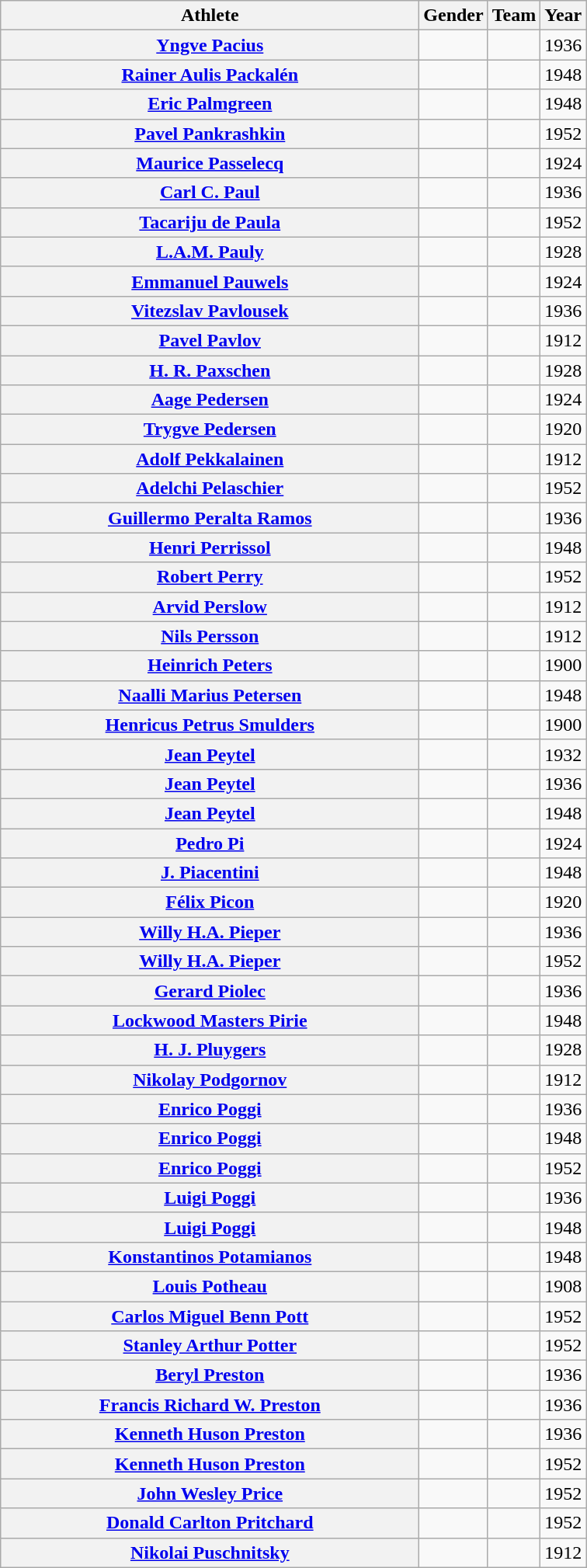<table class="wikitable plainrowheaders">
<tr>
<th scope="col" style="width:22em">Athlete</th>
<th scope="col">Gender</th>
<th scope="col">Team</th>
<th scope="col">Year</th>
</tr>
<tr>
<th scope="row"><a href='#'>Yngve Pacius</a></th>
<td style="text-align:center"></td>
<td></td>
<td>1936</td>
</tr>
<tr>
<th scope="row"><a href='#'>Rainer Aulis Packalén</a></th>
<td style="text-align:center"></td>
<td></td>
<td>1948</td>
</tr>
<tr>
<th scope="row"><a href='#'>Eric Palmgreen</a></th>
<td style="text-align:center"></td>
<td></td>
<td>1948</td>
</tr>
<tr>
<th scope="row"><a href='#'>Pavel Pankrashkin</a></th>
<td style="text-align:center"></td>
<td></td>
<td>1952</td>
</tr>
<tr>
<th scope="row"><a href='#'>Maurice Passelecq</a></th>
<td style="text-align:center"></td>
<td></td>
<td>1924</td>
</tr>
<tr>
<th scope="row"><a href='#'>Carl C. Paul</a></th>
<td style="text-align:center"></td>
<td></td>
<td>1936</td>
</tr>
<tr>
<th scope="row"><a href='#'>Tacariju de Paula</a></th>
<td style="text-align:center"></td>
<td></td>
<td>1952</td>
</tr>
<tr>
<th scope="row"><a href='#'>L.A.M. Pauly</a></th>
<td style="text-align:center"></td>
<td></td>
<td>1928</td>
</tr>
<tr>
<th scope="row"><a href='#'>Emmanuel Pauwels</a></th>
<td style="text-align:center"></td>
<td></td>
<td>1924</td>
</tr>
<tr>
<th scope="row"><a href='#'>Vitezslav Pavlousek</a></th>
<td style="text-align:center"></td>
<td></td>
<td>1936</td>
</tr>
<tr>
<th scope="row"><a href='#'>Pavel Pavlov</a></th>
<td style="text-align:center"></td>
<td></td>
<td>1912</td>
</tr>
<tr>
<th scope="row"><a href='#'>H. R. Paxschen</a></th>
<td style="text-align:center"></td>
<td></td>
<td>1928</td>
</tr>
<tr>
<th scope="row"><a href='#'>Aage Pedersen</a></th>
<td style="text-align:center"></td>
<td></td>
<td>1924</td>
</tr>
<tr>
<th scope="row"><a href='#'>Trygve Pedersen</a></th>
<td style="text-align:center"></td>
<td></td>
<td>1920</td>
</tr>
<tr>
<th scope="row"><a href='#'>Adolf Pekkalainen</a></th>
<td style="text-align:center"></td>
<td></td>
<td>1912</td>
</tr>
<tr>
<th scope="row"><a href='#'>Adelchi Pelaschier</a></th>
<td style="text-align:center"></td>
<td></td>
<td>1952</td>
</tr>
<tr>
<th scope="row"><a href='#'>Guillermo Peralta Ramos</a></th>
<td style="text-align:center"></td>
<td></td>
<td>1936</td>
</tr>
<tr>
<th scope="row"><a href='#'>Henri Perrissol</a></th>
<td style="text-align:center"></td>
<td></td>
<td>1948</td>
</tr>
<tr>
<th scope="row"><a href='#'>Robert Perry</a></th>
<td style="text-align:center"></td>
<td></td>
<td>1952</td>
</tr>
<tr>
<th scope="row"><a href='#'>Arvid Perslow</a></th>
<td style="text-align:center"></td>
<td></td>
<td>1912</td>
</tr>
<tr>
<th scope="row"><a href='#'>Nils Persson</a></th>
<td style="text-align:center"></td>
<td></td>
<td>1912</td>
</tr>
<tr>
<th scope="row"><a href='#'>Heinrich Peters</a></th>
<td style="text-align:center"></td>
<td></td>
<td>1900</td>
</tr>
<tr>
<th scope="row"><a href='#'>Naalli Marius Petersen</a></th>
<td style="text-align:center"></td>
<td></td>
<td>1948</td>
</tr>
<tr>
<th scope="row"><a href='#'>Henricus Petrus Smulders</a></th>
<td style="text-align:center"></td>
<td></td>
<td>1900</td>
</tr>
<tr>
<th scope="row"><a href='#'>Jean Peytel</a></th>
<td style="text-align:center"></td>
<td></td>
<td>1932</td>
</tr>
<tr>
<th scope="row"><a href='#'>Jean Peytel</a></th>
<td style="text-align:center"></td>
<td></td>
<td>1936</td>
</tr>
<tr>
<th scope="row"><a href='#'>Jean Peytel</a></th>
<td style="text-align:center"></td>
<td></td>
<td>1948</td>
</tr>
<tr>
<th scope="row"><a href='#'>Pedro Pi</a></th>
<td style="text-align:center"></td>
<td></td>
<td>1924</td>
</tr>
<tr>
<th scope="row"><a href='#'>J. Piacentini</a></th>
<td style="text-align:center"></td>
<td></td>
<td>1948</td>
</tr>
<tr>
<th scope="row"><a href='#'>Félix Picon</a></th>
<td style="text-align:center"></td>
<td></td>
<td>1920</td>
</tr>
<tr>
<th scope="row"><a href='#'>Willy H.A. Pieper</a></th>
<td style="text-align:center"></td>
<td></td>
<td>1936</td>
</tr>
<tr>
<th scope="row"><a href='#'>Willy H.A. Pieper</a></th>
<td style="text-align:center"></td>
<td></td>
<td>1952</td>
</tr>
<tr>
<th scope="row"><a href='#'>Gerard Piolec</a></th>
<td style="text-align:center"></td>
<td></td>
<td>1936</td>
</tr>
<tr>
<th scope="row"><a href='#'>Lockwood Masters Pirie</a></th>
<td style="text-align:center"></td>
<td></td>
<td>1948</td>
</tr>
<tr>
<th scope="row"><a href='#'>H. J. Pluygers</a></th>
<td style="text-align:center"></td>
<td></td>
<td>1928</td>
</tr>
<tr>
<th scope="row"><a href='#'>Nikolay Podgornov</a></th>
<td style="text-align:center"></td>
<td></td>
<td>1912</td>
</tr>
<tr>
<th scope="row"><a href='#'>Enrico Poggi</a></th>
<td style="text-align:center"></td>
<td></td>
<td>1936</td>
</tr>
<tr>
<th scope="row"><a href='#'>Enrico Poggi</a></th>
<td style="text-align:center"></td>
<td></td>
<td>1948</td>
</tr>
<tr>
<th scope="row"><a href='#'>Enrico Poggi</a></th>
<td style="text-align:center"></td>
<td></td>
<td>1952</td>
</tr>
<tr>
<th scope="row"><a href='#'>Luigi Poggi</a></th>
<td style="text-align:center"></td>
<td></td>
<td>1936</td>
</tr>
<tr>
<th scope="row"><a href='#'>Luigi Poggi</a></th>
<td style="text-align:center"></td>
<td></td>
<td>1948</td>
</tr>
<tr>
<th scope="row"><a href='#'>Konstantinos Potamianos</a></th>
<td style="text-align:center"></td>
<td></td>
<td>1948</td>
</tr>
<tr>
<th scope="row"><a href='#'>Louis Potheau</a></th>
<td style="text-align:center"></td>
<td></td>
<td>1908</td>
</tr>
<tr>
<th scope="row"><a href='#'>Carlos Miguel Benn Pott</a></th>
<td style="text-align:center"></td>
<td></td>
<td>1952</td>
</tr>
<tr>
<th scope="row"><a href='#'>Stanley Arthur Potter</a></th>
<td style="text-align:center"></td>
<td></td>
<td>1952</td>
</tr>
<tr>
<th scope="row"><a href='#'>Beryl Preston</a></th>
<td style="text-align:center"></td>
<td></td>
<td>1936</td>
</tr>
<tr>
<th scope="row"><a href='#'>Francis Richard W. Preston</a></th>
<td style="text-align:center"></td>
<td></td>
<td>1936</td>
</tr>
<tr>
<th scope="row"><a href='#'>Kenneth Huson Preston</a></th>
<td style="text-align:center"></td>
<td></td>
<td>1936</td>
</tr>
<tr>
<th scope="row"><a href='#'>Kenneth Huson Preston</a></th>
<td style="text-align:center"></td>
<td></td>
<td>1952</td>
</tr>
<tr>
<th scope="row"><a href='#'>John Wesley Price</a></th>
<td style="text-align:center"></td>
<td></td>
<td>1952</td>
</tr>
<tr>
<th scope="row"><a href='#'>Donald Carlton Pritchard</a></th>
<td style="text-align:center"></td>
<td></td>
<td>1952</td>
</tr>
<tr>
<th scope="row"><a href='#'>Nikolai Puschnitsky</a></th>
<td style="text-align:center"></td>
<td></td>
<td>1912</td>
</tr>
</table>
